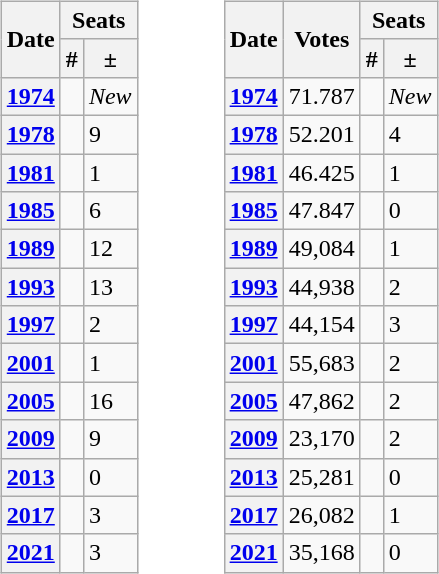<table>
<tr>
<td valign="top"><br><table class="wikitable">
<tr>
<th rowspan="2">Date</th>
<th colspan="2">Seats</th>
</tr>
<tr>
<th>#</th>
<th>±</th>
</tr>
<tr>
<th><a href='#'>1974</a></th>
<td></td>
<td><em>New</em></td>
</tr>
<tr>
<th><a href='#'>1978</a></th>
<td></td>
<td> 9</td>
</tr>
<tr>
<th><a href='#'>1981</a></th>
<td></td>
<td> 1</td>
</tr>
<tr>
<th><a href='#'>1985</a></th>
<td></td>
<td> 6</td>
</tr>
<tr>
<th><a href='#'>1989</a></th>
<td></td>
<td> 12</td>
</tr>
<tr>
<th><a href='#'>1993</a></th>
<td></td>
<td> 13</td>
</tr>
<tr>
<th><a href='#'>1997</a></th>
<td></td>
<td> 2</td>
</tr>
<tr>
<th><a href='#'>2001</a></th>
<td></td>
<td> 1</td>
</tr>
<tr>
<th><a href='#'>2005</a></th>
<td></td>
<td> 16</td>
</tr>
<tr>
<th><a href='#'>2009</a></th>
<td></td>
<td> 9</td>
</tr>
<tr>
<th><a href='#'>2013</a></th>
<td></td>
<td> 0</td>
</tr>
<tr>
<th><a href='#'>2017</a></th>
<td></td>
<td> 3</td>
</tr>
<tr>
<th><a href='#'>2021</a></th>
<td></td>
<td> 3</td>
</tr>
</table>
</td>
<td width="33"> </td>
<td valign="top"><br><table class="wikitable">
<tr>
<th rowspan="2">Date</th>
<th rowspan="2">Votes</th>
<th colspan="2">Seats</th>
</tr>
<tr>
<th>#</th>
<th>±</th>
</tr>
<tr>
<th><a href='#'>1974</a></th>
<td>71.787</td>
<td></td>
<td><em>New</em></td>
</tr>
<tr>
<th><a href='#'>1978</a></th>
<td>52.201</td>
<td></td>
<td> 4</td>
</tr>
<tr>
<th><a href='#'>1981</a></th>
<td>46.425</td>
<td></td>
<td> 1</td>
</tr>
<tr>
<th><a href='#'>1985</a></th>
<td>47.847</td>
<td></td>
<td> 0</td>
</tr>
<tr>
<th><a href='#'>1989</a></th>
<td>49,084</td>
<td></td>
<td> 1</td>
</tr>
<tr>
<th><a href='#'>1993</a></th>
<td>44,938</td>
<td></td>
<td> 2</td>
</tr>
<tr>
<th><a href='#'>1997</a></th>
<td>44,154</td>
<td></td>
<td> 3</td>
</tr>
<tr>
<th><a href='#'>2001</a></th>
<td>55,683</td>
<td></td>
<td> 2</td>
</tr>
<tr>
<th><a href='#'>2005</a></th>
<td>47,862</td>
<td></td>
<td> 2</td>
</tr>
<tr>
<th><a href='#'>2009</a></th>
<td>23,170</td>
<td></td>
<td> 2</td>
</tr>
<tr>
<th><a href='#'>2013</a></th>
<td>25,281</td>
<td></td>
<td> 0</td>
</tr>
<tr>
<th><a href='#'>2017</a></th>
<td>26,082</td>
<td></td>
<td> 1</td>
</tr>
<tr>
<th><a href='#'>2021</a></th>
<td>35,168</td>
<td></td>
<td> 0</td>
</tr>
</table>
</td>
</tr>
</table>
